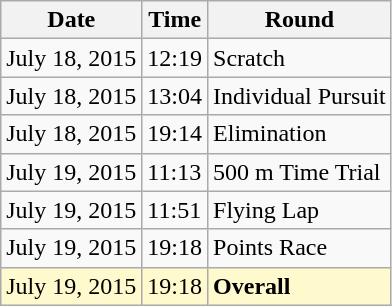<table class="wikitable">
<tr>
<th>Date</th>
<th>Time</th>
<th>Round</th>
</tr>
<tr>
<td>July 18, 2015</td>
<td>12:19</td>
<td>Scratch</td>
</tr>
<tr>
<td>July 18, 2015</td>
<td>13:04</td>
<td>Individual Pursuit</td>
</tr>
<tr>
<td>July 18, 2015</td>
<td>19:14</td>
<td>Elimination</td>
</tr>
<tr>
<td>July 19, 2015</td>
<td>11:13</td>
<td>500 m Time Trial</td>
</tr>
<tr>
<td>July 19, 2015</td>
<td>11:51</td>
<td>Flying Lap</td>
</tr>
<tr>
<td>July 19, 2015</td>
<td>19:18</td>
<td>Points Race</td>
</tr>
<tr style=background:lemonchiffon>
<td>July 19, 2015</td>
<td>19:18</td>
<td><strong>Overall</strong></td>
</tr>
</table>
